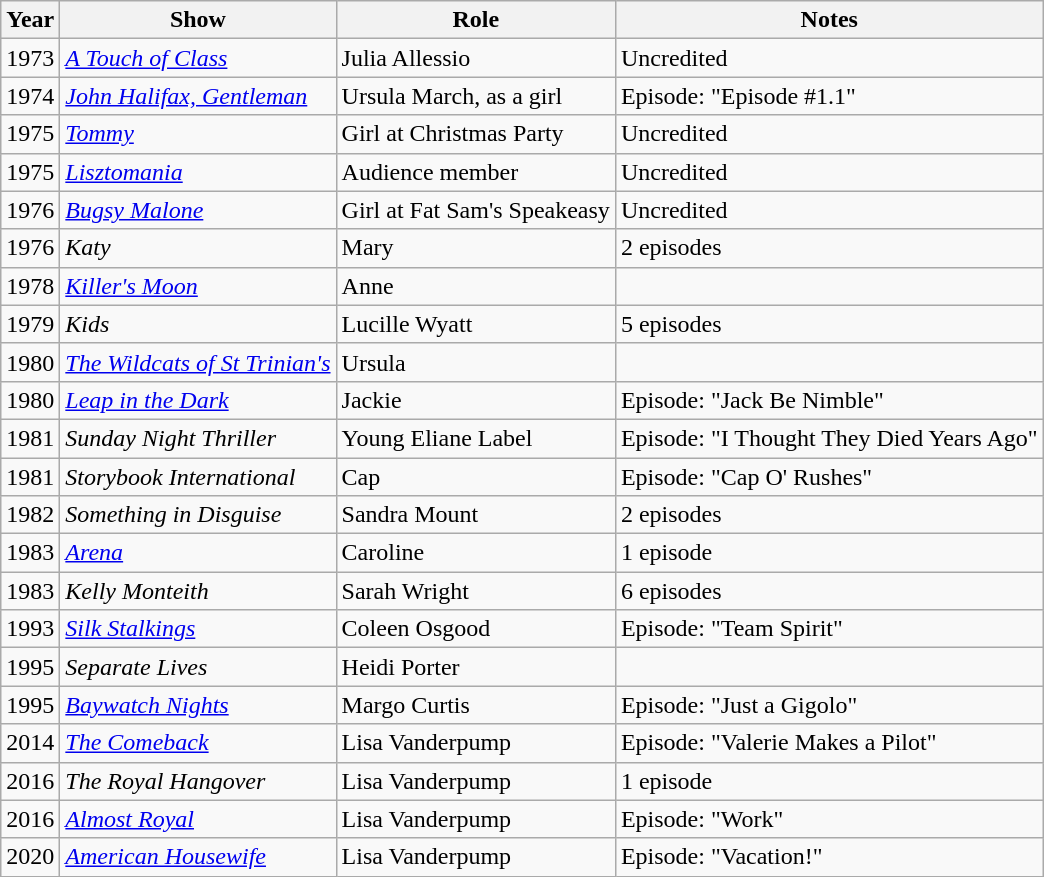<table class="wikitable">
<tr>
<th>Year</th>
<th>Show</th>
<th>Role</th>
<th>Notes</th>
</tr>
<tr>
<td>1973</td>
<td><em><a href='#'>A Touch of Class</a></em></td>
<td>Julia Allessio</td>
<td>Uncredited</td>
</tr>
<tr>
<td>1974</td>
<td><em><a href='#'>John Halifax, Gentleman</a></em></td>
<td>Ursula March, as a girl</td>
<td>Episode: "Episode #1.1"</td>
</tr>
<tr>
<td>1975</td>
<td><em><a href='#'>Tommy</a></em></td>
<td>Girl at Christmas Party</td>
<td>Uncredited</td>
</tr>
<tr>
<td>1975</td>
<td><em><a href='#'>Lisztomania</a></em></td>
<td>Audience member</td>
<td>Uncredited</td>
</tr>
<tr>
<td>1976</td>
<td><em><a href='#'>Bugsy Malone</a></em></td>
<td>Girl at Fat Sam's Speakeasy</td>
<td>Uncredited</td>
</tr>
<tr>
<td>1976</td>
<td><em>Katy</em></td>
<td>Mary</td>
<td>2 episodes</td>
</tr>
<tr>
<td>1978</td>
<td><em><a href='#'>Killer's Moon</a></em></td>
<td>Anne</td>
<td></td>
</tr>
<tr>
<td>1979</td>
<td><em>Kids</em></td>
<td>Lucille Wyatt</td>
<td>5 episodes</td>
</tr>
<tr>
<td>1980</td>
<td><em><a href='#'>The Wildcats of St Trinian's</a></em></td>
<td>Ursula</td>
<td></td>
</tr>
<tr>
<td>1980</td>
<td><em><a href='#'>Leap in the Dark</a></em></td>
<td>Jackie</td>
<td>Episode: "Jack Be Nimble"</td>
</tr>
<tr>
<td>1981</td>
<td><em>Sunday Night Thriller</em></td>
<td>Young Eliane Label</td>
<td>Episode: "I Thought They Died Years Ago"</td>
</tr>
<tr>
<td>1981</td>
<td><em>Storybook International</em></td>
<td>Cap</td>
<td>Episode: "Cap O' Rushes"</td>
</tr>
<tr>
<td>1982</td>
<td><em>Something in Disguise</em></td>
<td>Sandra Mount</td>
<td>2 episodes</td>
</tr>
<tr>
<td>1983</td>
<td><em><a href='#'>Arena</a></em></td>
<td>Caroline</td>
<td>1 episode</td>
</tr>
<tr>
<td>1983</td>
<td><em>Kelly Monteith</em></td>
<td>Sarah Wright</td>
<td>6 episodes</td>
</tr>
<tr>
<td>1993</td>
<td><em><a href='#'>Silk Stalkings</a></em></td>
<td>Coleen Osgood</td>
<td>Episode: "Team Spirit"</td>
</tr>
<tr>
<td>1995</td>
<td><em>Separate Lives</em></td>
<td>Heidi Porter</td>
<td></td>
</tr>
<tr>
<td>1995</td>
<td><em><a href='#'>Baywatch Nights</a></em></td>
<td>Margo Curtis</td>
<td>Episode: "Just a Gigolo"</td>
</tr>
<tr>
<td>2014</td>
<td><em><a href='#'>The Comeback</a></em></td>
<td>Lisa Vanderpump</td>
<td>Episode: "Valerie Makes a Pilot"</td>
</tr>
<tr>
<td>2016</td>
<td><em>The Royal Hangover</em></td>
<td>Lisa Vanderpump</td>
<td>1 episode</td>
</tr>
<tr>
<td>2016</td>
<td><em><a href='#'>Almost Royal</a></em></td>
<td>Lisa Vanderpump</td>
<td>Episode: "Work"</td>
</tr>
<tr>
<td>2020</td>
<td><em><a href='#'>American Housewife</a></em></td>
<td>Lisa Vanderpump</td>
<td>Episode: "Vacation!"</td>
</tr>
</table>
